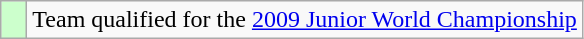<table class="wikitable" style="text-align: center;">
<tr>
<td width=10px bgcolor=#ccffcc></td>
<td>Team qualified for the <a href='#'>2009 Junior World Championship</a></td>
</tr>
</table>
